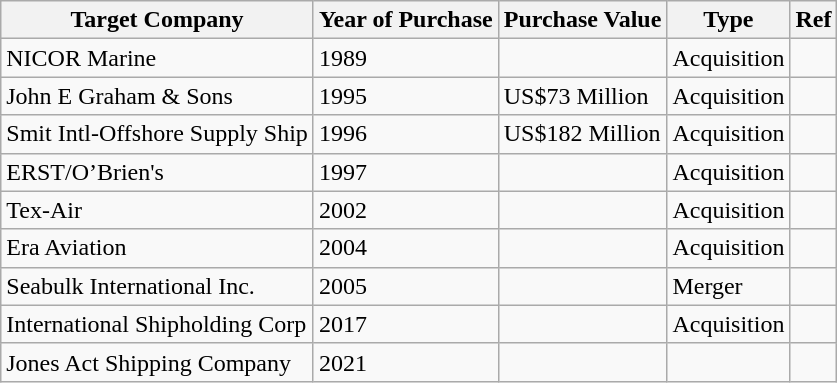<table class="wikitable">
<tr>
<th>Target Company</th>
<th>Year of Purchase</th>
<th>Purchase Value</th>
<th>Type</th>
<th>Ref</th>
</tr>
<tr>
<td>NICOR Marine</td>
<td>1989</td>
<td></td>
<td>Acquisition</td>
<td></td>
</tr>
<tr>
<td>John E Graham & Sons</td>
<td>1995</td>
<td>US$73 Million</td>
<td>Acquisition</td>
<td></td>
</tr>
<tr>
<td>Smit Intl-Offshore Supply Ship</td>
<td>1996</td>
<td>US$182 Million</td>
<td>Acquisition</td>
<td></td>
</tr>
<tr>
<td>ERST/O’Brien's</td>
<td>1997</td>
<td></td>
<td>Acquisition</td>
<td></td>
</tr>
<tr>
<td>Tex-Air</td>
<td>2002</td>
<td></td>
<td>Acquisition</td>
<td></td>
</tr>
<tr>
<td>Era Aviation</td>
<td>2004</td>
<td></td>
<td>Acquisition</td>
<td></td>
</tr>
<tr>
<td>Seabulk International Inc.</td>
<td>2005</td>
<td></td>
<td>Merger</td>
<td></td>
</tr>
<tr>
<td>International Shipholding Corp</td>
<td>2017</td>
<td></td>
<td>Acquisition</td>
<td></td>
</tr>
<tr>
<td>Jones Act Shipping Company</td>
<td>2021</td>
<td></td>
<td></td>
<td></td>
</tr>
</table>
